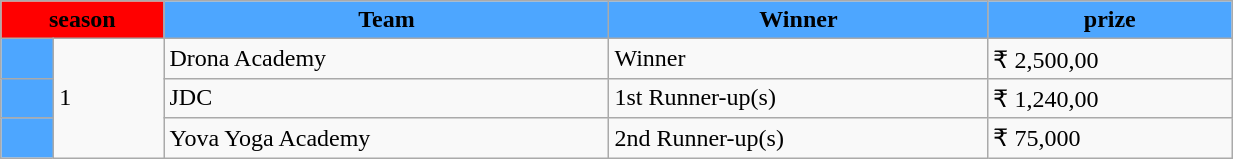<table class="wikitable" width="65%">
<tr>
<th scope="col" style ="background: #FF0000;"style="background: #FF0000 ;color:white"  colspan="2">season</th>
<th scope="col" style ="background: #4da6ff;"style="background: #FF0000 ;color:white">Team</th>
<th scope="col" style ="background: #4da6ff;"style="background: #FF0000 ;color:white">Winner</th>
<th scope="col" style ="background: #4da6ff;"style="background: #FF0000 ;color:white">prize</th>
</tr>
<tr>
<td style="background: #4da6ff"></td>
<td rowspan="3">1</td>
<td>Drona Academy</td>
<td>Winner</td>
<td>₹ 2,500,00</td>
</tr>
<tr>
<td style="background: #4da6ff"></td>
<td>JDC</td>
<td>1st Runner-up(s)</td>
<td>₹ 1,240,00</td>
</tr>
<tr>
<td style="background: #4da6ff"></td>
<td>Yova Yoga Academy</td>
<td>2nd Runner-up(s)</td>
<td>₹ 75,000</td>
</tr>
</table>
